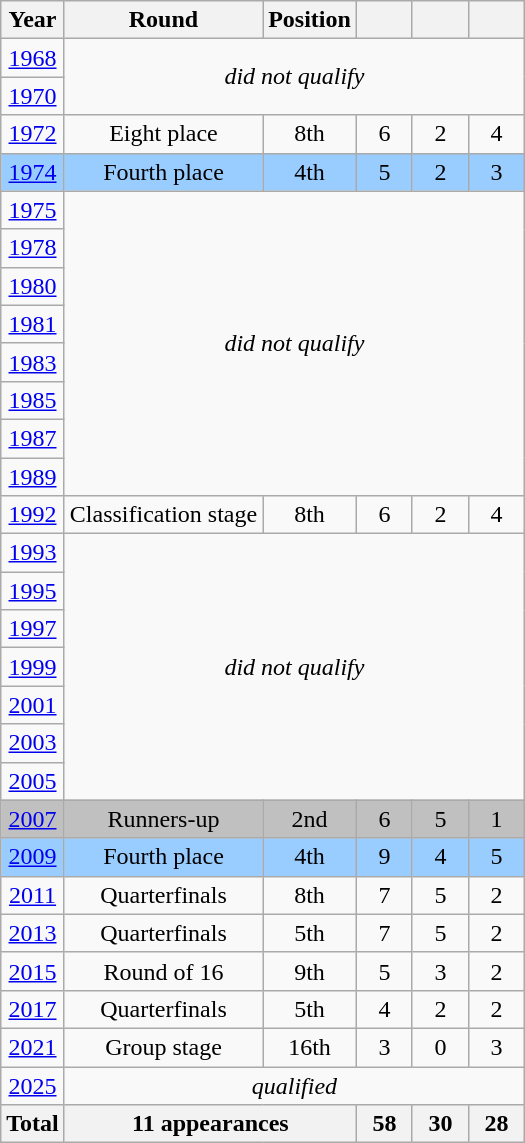<table class="wikitable" style="text-align:center;">
<tr>
<th>Year</th>
<th>Round</th>
<th>Position</th>
<th width="30"></th>
<th width="30"></th>
<th width="30"></th>
</tr>
<tr>
<td> <a href='#'>1968</a></td>
<td colspan="5" rowspan="2"><em>did not qualify</em></td>
</tr>
<tr>
<td> <a href='#'>1970</a></td>
</tr>
<tr>
<td> <a href='#'>1972</a></td>
<td>Eight place</td>
<td>8th</td>
<td>6</td>
<td>2</td>
<td>4</td>
</tr>
<tr bgcolor="#9acdff">
<td> <a href='#'>1974</a></td>
<td>Fourth place</td>
<td>4th</td>
<td>5</td>
<td>2</td>
<td>3</td>
</tr>
<tr>
<td> <a href='#'>1975</a></td>
<td colspan="5" rowspan="8"><em>did not qualify</em></td>
</tr>
<tr>
<td> <a href='#'>1978</a></td>
</tr>
<tr>
<td> <a href='#'>1980</a></td>
</tr>
<tr>
<td> <a href='#'>1981</a></td>
</tr>
<tr>
<td> <a href='#'>1983</a></td>
</tr>
<tr>
<td> <a href='#'>1985</a></td>
</tr>
<tr>
<td> <a href='#'>1987</a></td>
</tr>
<tr>
<td> <a href='#'>1989</a></td>
</tr>
<tr>
<td> <a href='#'>1992</a></td>
<td>Classification stage</td>
<td>8th</td>
<td>6</td>
<td>2</td>
<td>4</td>
</tr>
<tr>
<td> <a href='#'>1993</a></td>
<td colspan="5" rowspan="7"><em>did not qualify</em></td>
</tr>
<tr>
<td> <a href='#'>1995</a></td>
</tr>
<tr>
<td> <a href='#'>1997</a></td>
</tr>
<tr>
<td> <a href='#'>1999</a></td>
</tr>
<tr>
<td> <a href='#'>2001</a></td>
</tr>
<tr>
<td> <a href='#'>2003</a></td>
</tr>
<tr>
<td> <a href='#'>2005</a></td>
</tr>
<tr bgcolor="silver">
<td> <a href='#'>2007</a></td>
<td>Runners-up</td>
<td>2nd</td>
<td>6</td>
<td>5</td>
<td>1</td>
</tr>
<tr bgcolor="#9acdff">
<td> <a href='#'>2009</a></td>
<td>Fourth place</td>
<td>4th</td>
<td>9</td>
<td>4</td>
<td>5</td>
</tr>
<tr>
<td> <a href='#'>2011</a></td>
<td>Quarterfinals</td>
<td>8th</td>
<td>7</td>
<td>5</td>
<td>2</td>
</tr>
<tr>
<td> <a href='#'>2013</a></td>
<td>Quarterfinals</td>
<td>5th</td>
<td>7</td>
<td>5</td>
<td>2</td>
</tr>
<tr>
<td> <a href='#'>2015</a></td>
<td>Round of 16</td>
<td>9th</td>
<td>5</td>
<td>3</td>
<td>2</td>
</tr>
<tr>
<td>  <a href='#'>2017</a></td>
<td>Quarterfinals</td>
<td>5th</td>
<td>4</td>
<td>2</td>
<td>2</td>
</tr>
<tr>
<td> <a href='#'>2021</a></td>
<td>Group stage</td>
<td>16th</td>
<td>3</td>
<td>0</td>
<td>3</td>
</tr>
<tr>
<td> <a href='#'>2025</a></td>
<td colspan="5"><em>qualified</em></td>
</tr>
<tr>
<th>Total</th>
<th colspan="2">11 appearances</th>
<th>58</th>
<th>30</th>
<th>28</th>
</tr>
</table>
